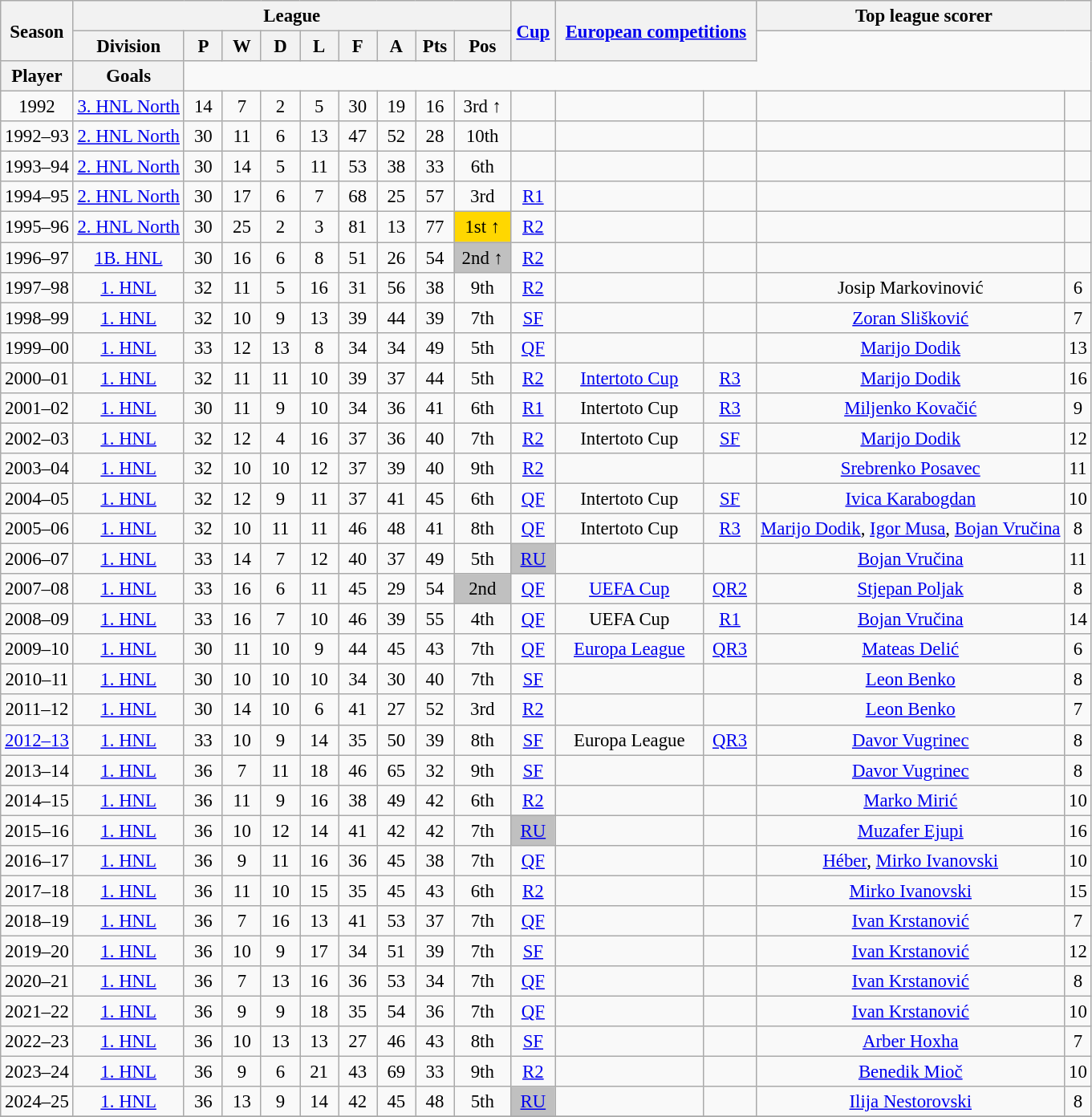<table class="wikitable sortable collapsible collapsed" style="text-align: center; font-size: 95%;">
<tr>
<th rowspan=2>Season</th>
<th colspan=9>League</th>
<th rowspan=2 width="30"><a href='#'>Cup</a></th>
<th rowspan=2 colspan=2 width="160"><a href='#'>European competitions</a></th>
<th colspan=2 width="200">Top league scorer</th>
</tr>
<tr>
<th>Division</th>
<th width="25">P</th>
<th width="25">W</th>
<th width="25">D</th>
<th width="25">L</th>
<th width="25">F</th>
<th width="25">A</th>
<th width="25">Pts</th>
<th width="40">Pos</th>
</tr>
<tr>
<th>Player</th>
<th>Goals</th>
</tr>
<tr>
<td>1992</td>
<td><a href='#'>3. HNL North</a></td>
<td>14</td>
<td>7</td>
<td>2</td>
<td>5</td>
<td>30</td>
<td>19</td>
<td>16</td>
<td>3rd ↑</td>
<td></td>
<td></td>
<td></td>
<td></td>
<td></td>
</tr>
<tr>
<td>1992–93</td>
<td><a href='#'>2. HNL North</a></td>
<td>30</td>
<td>11</td>
<td>6</td>
<td>13</td>
<td>47</td>
<td>52</td>
<td>28</td>
<td>10th</td>
<td></td>
<td></td>
<td></td>
<td></td>
<td></td>
</tr>
<tr>
<td>1993–94</td>
<td><a href='#'>2. HNL North</a></td>
<td>30</td>
<td>14</td>
<td>5</td>
<td>11</td>
<td>53</td>
<td>38</td>
<td>33</td>
<td>6th</td>
<td></td>
<td></td>
<td></td>
<td></td>
<td></td>
</tr>
<tr>
<td>1994–95</td>
<td><a href='#'>2. HNL North</a></td>
<td>30</td>
<td>17</td>
<td>6</td>
<td>7</td>
<td>68</td>
<td>25</td>
<td>57</td>
<td>3rd</td>
<td><a href='#'>R1</a></td>
<td></td>
<td></td>
<td></td>
<td></td>
</tr>
<tr>
<td>1995–96</td>
<td><a href='#'>2. HNL North</a></td>
<td>30</td>
<td>25</td>
<td>2</td>
<td>3</td>
<td>81</td>
<td>13</td>
<td>77</td>
<td bgcolor=Gold>1st ↑</td>
<td><a href='#'>R2</a></td>
<td></td>
<td></td>
<td></td>
<td></td>
</tr>
<tr>
<td>1996–97</td>
<td><a href='#'>1B. HNL</a></td>
<td>30</td>
<td>16</td>
<td>6</td>
<td>8</td>
<td>51</td>
<td>26</td>
<td>54</td>
<td bgcolor=Silver>2nd ↑</td>
<td><a href='#'>R2</a></td>
<td></td>
<td></td>
<td></td>
<td></td>
</tr>
<tr>
<td>1997–98</td>
<td><a href='#'>1. HNL</a></td>
<td>32</td>
<td>11</td>
<td>5</td>
<td>16</td>
<td>31</td>
<td>56</td>
<td>38</td>
<td>9th</td>
<td><a href='#'>R2</a></td>
<td></td>
<td></td>
<td>Josip Markovinović</td>
<td>6</td>
</tr>
<tr>
<td>1998–99</td>
<td><a href='#'>1. HNL</a></td>
<td>32</td>
<td>10</td>
<td>9</td>
<td>13</td>
<td>39</td>
<td>44</td>
<td>39</td>
<td>7th</td>
<td><a href='#'>SF</a></td>
<td></td>
<td></td>
<td><a href='#'>Zoran Slišković</a></td>
<td>7</td>
</tr>
<tr>
<td>1999–00</td>
<td><a href='#'>1. HNL</a></td>
<td>33</td>
<td>12</td>
<td>13</td>
<td>8</td>
<td>34</td>
<td>34</td>
<td>49</td>
<td>5th</td>
<td><a href='#'>QF</a></td>
<td></td>
<td></td>
<td><a href='#'>Marijo Dodik</a></td>
<td>13</td>
</tr>
<tr>
<td>2000–01</td>
<td><a href='#'>1. HNL</a></td>
<td>32</td>
<td>11</td>
<td>11</td>
<td>10</td>
<td>39</td>
<td>37</td>
<td>44</td>
<td>5th</td>
<td><a href='#'>R2</a></td>
<td><a href='#'>Intertoto Cup</a></td>
<td><a href='#'>R3</a></td>
<td><a href='#'>Marijo Dodik</a></td>
<td>16</td>
</tr>
<tr>
<td>2001–02</td>
<td><a href='#'>1. HNL</a></td>
<td>30</td>
<td>11</td>
<td>9</td>
<td>10</td>
<td>34</td>
<td>36</td>
<td>41</td>
<td>6th</td>
<td><a href='#'>R1</a></td>
<td>Intertoto Cup</td>
<td><a href='#'>R3</a></td>
<td><a href='#'>Miljenko Kovačić</a></td>
<td>9</td>
</tr>
<tr>
<td>2002–03</td>
<td><a href='#'>1. HNL</a></td>
<td>32</td>
<td>12</td>
<td>4</td>
<td>16</td>
<td>37</td>
<td>36</td>
<td>40</td>
<td>7th</td>
<td><a href='#'>R2</a></td>
<td>Intertoto Cup</td>
<td><a href='#'>SF</a></td>
<td><a href='#'>Marijo Dodik</a></td>
<td>12</td>
</tr>
<tr>
<td>2003–04</td>
<td><a href='#'>1. HNL</a></td>
<td>32</td>
<td>10</td>
<td>10</td>
<td>12</td>
<td>37</td>
<td>39</td>
<td>40</td>
<td>9th</td>
<td><a href='#'>R2</a></td>
<td></td>
<td></td>
<td><a href='#'>Srebrenko Posavec</a></td>
<td>11</td>
</tr>
<tr>
<td>2004–05</td>
<td><a href='#'>1. HNL</a></td>
<td>32</td>
<td>12</td>
<td>9</td>
<td>11</td>
<td>37</td>
<td>41</td>
<td>45</td>
<td>6th</td>
<td><a href='#'>QF</a></td>
<td>Intertoto Cup</td>
<td><a href='#'>SF</a></td>
<td><a href='#'>Ivica Karabogdan</a></td>
<td>10</td>
</tr>
<tr>
<td>2005–06</td>
<td><a href='#'>1. HNL</a></td>
<td>32</td>
<td>10</td>
<td>11</td>
<td>11</td>
<td>46</td>
<td>48</td>
<td>41</td>
<td>8th</td>
<td><a href='#'>QF</a></td>
<td>Intertoto Cup</td>
<td><a href='#'>R3</a></td>
<td><a href='#'>Marijo Dodik</a>, <a href='#'>Igor Musa</a>, <a href='#'>Bojan Vručina</a></td>
<td>8</td>
</tr>
<tr>
<td>2006–07</td>
<td><a href='#'>1. HNL</a></td>
<td>33</td>
<td>14</td>
<td>7</td>
<td>12</td>
<td>40</td>
<td>37</td>
<td>49</td>
<td>5th</td>
<td bgcolor=Silver><a href='#'>RU</a></td>
<td></td>
<td></td>
<td><a href='#'>Bojan Vručina</a></td>
<td>11</td>
</tr>
<tr>
<td>2007–08</td>
<td><a href='#'>1. HNL</a></td>
<td>33</td>
<td>16</td>
<td>6</td>
<td>11</td>
<td>45</td>
<td>29</td>
<td>54</td>
<td bgcolor=Silver>2nd</td>
<td><a href='#'>QF</a></td>
<td><a href='#'>UEFA Cup</a></td>
<td><a href='#'>QR2</a></td>
<td><a href='#'>Stjepan Poljak</a></td>
<td>8</td>
</tr>
<tr>
<td>2008–09</td>
<td><a href='#'>1. HNL</a></td>
<td>33</td>
<td>16</td>
<td>7</td>
<td>10</td>
<td>46</td>
<td>39</td>
<td>55</td>
<td>4th</td>
<td><a href='#'>QF</a></td>
<td>UEFA Cup</td>
<td><a href='#'>R1</a></td>
<td><a href='#'>Bojan Vručina</a></td>
<td>14</td>
</tr>
<tr>
<td>2009–10</td>
<td><a href='#'>1. HNL</a></td>
<td>30</td>
<td>11</td>
<td>10</td>
<td>9</td>
<td>44</td>
<td>45</td>
<td>43</td>
<td>7th</td>
<td><a href='#'>QF</a></td>
<td><a href='#'>Europa League</a></td>
<td><a href='#'>QR3</a></td>
<td><a href='#'>Mateas Delić</a></td>
<td>6</td>
</tr>
<tr>
<td>2010–11</td>
<td><a href='#'>1. HNL</a></td>
<td>30</td>
<td>10</td>
<td>10</td>
<td>10</td>
<td>34</td>
<td>30</td>
<td>40</td>
<td>7th</td>
<td><a href='#'>SF</a></td>
<td></td>
<td></td>
<td><a href='#'>Leon Benko</a></td>
<td>8</td>
</tr>
<tr>
<td>2011–12</td>
<td><a href='#'>1. HNL</a></td>
<td>30</td>
<td>14</td>
<td>10</td>
<td>6</td>
<td>41</td>
<td>27</td>
<td>52</td>
<td>3rd</td>
<td><a href='#'>R2</a></td>
<td></td>
<td></td>
<td><a href='#'>Leon Benko</a></td>
<td>7</td>
</tr>
<tr>
<td><a href='#'>2012–13</a></td>
<td><a href='#'>1. HNL</a></td>
<td>33</td>
<td>10</td>
<td>9</td>
<td>14</td>
<td>35</td>
<td>50</td>
<td>39</td>
<td>8th</td>
<td><a href='#'>SF</a></td>
<td>Europa League</td>
<td><a href='#'>QR3</a></td>
<td><a href='#'>Davor Vugrinec</a></td>
<td>8</td>
</tr>
<tr>
<td>2013–14</td>
<td><a href='#'>1. HNL</a></td>
<td>36</td>
<td>7</td>
<td>11</td>
<td>18</td>
<td>46</td>
<td>65</td>
<td>32</td>
<td>9th</td>
<td><a href='#'>SF</a></td>
<td></td>
<td></td>
<td><a href='#'>Davor Vugrinec</a></td>
<td>8</td>
</tr>
<tr>
<td>2014–15</td>
<td><a href='#'>1. HNL</a></td>
<td>36</td>
<td>11</td>
<td>9</td>
<td>16</td>
<td>38</td>
<td>49</td>
<td>42</td>
<td>6th</td>
<td><a href='#'>R2</a></td>
<td></td>
<td></td>
<td><a href='#'>Marko Mirić</a></td>
<td>10</td>
</tr>
<tr>
<td>2015–16</td>
<td><a href='#'>1. HNL</a></td>
<td>36</td>
<td>10</td>
<td>12</td>
<td>14</td>
<td>41</td>
<td>42</td>
<td>42</td>
<td>7th</td>
<td bgcolor=Silver><a href='#'>RU</a></td>
<td></td>
<td></td>
<td><a href='#'>Muzafer Ejupi</a></td>
<td>16</td>
</tr>
<tr>
<td>2016–17</td>
<td><a href='#'>1. HNL</a></td>
<td>36</td>
<td>9</td>
<td>11</td>
<td>16</td>
<td>36</td>
<td>45</td>
<td>38</td>
<td>7th</td>
<td><a href='#'>QF</a></td>
<td></td>
<td></td>
<td><a href='#'>Héber</a>, <a href='#'>Mirko Ivanovski</a></td>
<td>10</td>
</tr>
<tr>
<td>2017–18</td>
<td><a href='#'>1. HNL</a></td>
<td>36</td>
<td>11</td>
<td>10</td>
<td>15</td>
<td>35</td>
<td>45</td>
<td>43</td>
<td>6th</td>
<td><a href='#'>R2</a></td>
<td></td>
<td></td>
<td><a href='#'>Mirko Ivanovski</a></td>
<td>15</td>
</tr>
<tr>
<td>2018–19</td>
<td><a href='#'>1. HNL</a></td>
<td>36</td>
<td>7</td>
<td>16</td>
<td>13</td>
<td>41</td>
<td>53</td>
<td>37</td>
<td>7th</td>
<td><a href='#'>QF</a></td>
<td></td>
<td></td>
<td><a href='#'>Ivan Krstanović</a></td>
<td>7</td>
</tr>
<tr>
<td>2019–20</td>
<td><a href='#'>1. HNL</a></td>
<td>36</td>
<td>10</td>
<td>9</td>
<td>17</td>
<td>34</td>
<td>51</td>
<td>39</td>
<td>7th</td>
<td><a href='#'>SF</a></td>
<td></td>
<td></td>
<td><a href='#'>Ivan Krstanović</a></td>
<td>12</td>
</tr>
<tr>
<td>2020–21</td>
<td><a href='#'>1. HNL</a></td>
<td>36</td>
<td>7</td>
<td>13</td>
<td>16</td>
<td>36</td>
<td>53</td>
<td>34</td>
<td>7th</td>
<td><a href='#'>QF</a></td>
<td></td>
<td></td>
<td><a href='#'>Ivan Krstanović</a></td>
<td>8</td>
</tr>
<tr>
<td>2021–22</td>
<td><a href='#'>1. HNL</a></td>
<td>36</td>
<td>9</td>
<td>9</td>
<td>18</td>
<td>35</td>
<td>54</td>
<td>36</td>
<td>7th</td>
<td><a href='#'>QF</a></td>
<td></td>
<td></td>
<td><a href='#'>Ivan Krstanović</a></td>
<td>10</td>
</tr>
<tr>
<td>2022–23</td>
<td><a href='#'>1. HNL</a></td>
<td>36</td>
<td>10</td>
<td>13</td>
<td>13</td>
<td>27</td>
<td>46</td>
<td>43</td>
<td>8th</td>
<td><a href='#'>SF</a></td>
<td></td>
<td></td>
<td><a href='#'>Arber Hoxha</a></td>
<td>7</td>
</tr>
<tr>
<td>2023–24</td>
<td><a href='#'>1. HNL</a></td>
<td>36</td>
<td>9</td>
<td>6</td>
<td>21</td>
<td>43</td>
<td>69</td>
<td>33</td>
<td>9th</td>
<td><a href='#'>R2</a></td>
<td></td>
<td></td>
<td><a href='#'>Benedik Mioč</a></td>
<td>10</td>
</tr>
<tr>
<td>2024–25</td>
<td><a href='#'>1. HNL</a></td>
<td>36</td>
<td>13</td>
<td>9</td>
<td>14</td>
<td>42</td>
<td>45</td>
<td>48</td>
<td>5th</td>
<td bgcolor=Silver><a href='#'>RU</a></td>
<td></td>
<td></td>
<td><a href='#'>Ilija Nestorovski</a></td>
<td>8</td>
</tr>
<tr>
</tr>
</table>
